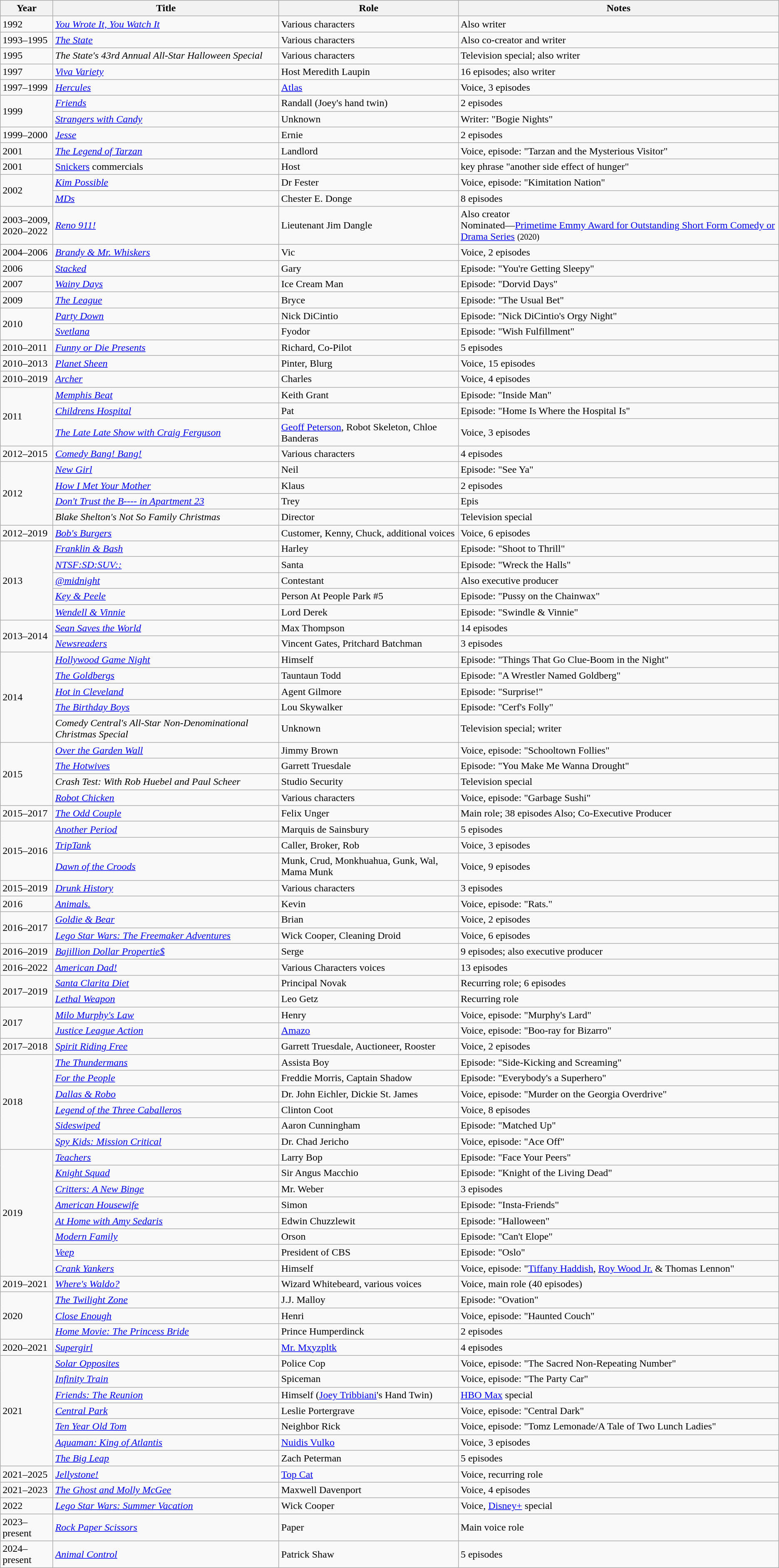<table class="wikitable sortable">
<tr>
<th>Year</th>
<th>Title</th>
<th>Role</th>
<th class="unsortable">Notes</th>
</tr>
<tr>
<td>1992</td>
<td><em><a href='#'>You Wrote It, You Watch It</a></em></td>
<td>Various characters</td>
<td>Also writer</td>
</tr>
<tr>
<td>1993–1995</td>
<td><em><a href='#'>The State</a></em></td>
<td>Various characters</td>
<td>Also co-creator and writer</td>
</tr>
<tr>
<td>1995</td>
<td><em>The State's 43rd Annual All-Star Halloween Special</em></td>
<td>Various characters</td>
<td>Television special; also writer</td>
</tr>
<tr>
<td>1997</td>
<td><em><a href='#'>Viva Variety</a></em></td>
<td>Host Meredith Laupin</td>
<td>16 episodes; also writer</td>
</tr>
<tr>
<td>1997–1999</td>
<td><em><a href='#'>Hercules</a></em></td>
<td><a href='#'>Atlas</a></td>
<td>Voice, 3 episodes</td>
</tr>
<tr>
<td rowspan=2>1999</td>
<td><em><a href='#'>Friends</a></em></td>
<td>Randall (Joey's hand twin)</td>
<td>2 episodes</td>
</tr>
<tr>
<td><em><a href='#'>Strangers with Candy</a></em></td>
<td>Unknown</td>
<td>Writer: "Bogie Nights"</td>
</tr>
<tr>
<td>1999–2000</td>
<td><em><a href='#'>Jesse</a></em></td>
<td>Ernie</td>
<td>2 episodes</td>
</tr>
<tr>
<td>2001</td>
<td><em><a href='#'>The Legend of Tarzan</a></em></td>
<td>Landlord</td>
<td>Voice, episode: "Tarzan and the Mysterious Visitor"</td>
</tr>
<tr>
<td>2001</td>
<td><a href='#'>Snickers</a> commercials</td>
<td>Host</td>
<td>key phrase "another side effect of hunger"</td>
</tr>
<tr>
<td rowspan=2>2002</td>
<td><em><a href='#'>Kim Possible</a></em></td>
<td>Dr Fester</td>
<td>Voice, episode: "Kimitation Nation"</td>
</tr>
<tr>
<td><em><a href='#'>MDs</a></em></td>
<td>Chester E. Donge</td>
<td>8 episodes</td>
</tr>
<tr>
<td>2003–2009,<br>2020–2022</td>
<td><em><a href='#'>Reno 911!</a></em></td>
<td>Lieutenant Jim Dangle</td>
<td>Also creator<br>Nominated—<a href='#'>Primetime Emmy Award for Outstanding Short Form Comedy or Drama Series</a> <small>(2020)</small></td>
</tr>
<tr>
<td>2004–2006</td>
<td><em><a href='#'>Brandy & Mr. Whiskers</a></em></td>
<td>Vic</td>
<td>Voice, 2 episodes</td>
</tr>
<tr>
<td>2006</td>
<td><em><a href='#'>Stacked</a></em></td>
<td>Gary</td>
<td>Episode: "You're Getting Sleepy"</td>
</tr>
<tr>
<td>2007</td>
<td><em><a href='#'>Wainy Days</a></em></td>
<td>Ice Cream Man</td>
<td>Episode: "Dorvid Days"</td>
</tr>
<tr>
<td>2009</td>
<td><em><a href='#'>The League</a></em></td>
<td>Bryce</td>
<td>Episode: "The Usual Bet"</td>
</tr>
<tr>
<td rowspan=2>2010</td>
<td><em><a href='#'>Party Down</a></em></td>
<td>Nick DiCintio</td>
<td>Episode: "Nick DiCintio's Orgy Night"</td>
</tr>
<tr>
<td><em><a href='#'>Svetlana</a></em></td>
<td>Fyodor</td>
<td>Episode: "Wish Fulfillment"</td>
</tr>
<tr>
<td>2010–2011</td>
<td><em><a href='#'>Funny or Die Presents</a></em></td>
<td>Richard, Co-Pilot</td>
<td>5 episodes</td>
</tr>
<tr>
<td>2010–2013</td>
<td><em><a href='#'>Planet Sheen</a></em></td>
<td>Pinter, Blurg</td>
<td>Voice, 15 episodes</td>
</tr>
<tr>
<td>2010–2019</td>
<td><em><a href='#'>Archer</a></em></td>
<td>Charles</td>
<td>Voice, 4 episodes</td>
</tr>
<tr>
<td rowspan=3>2011</td>
<td><em><a href='#'>Memphis Beat</a></em></td>
<td>Keith Grant</td>
<td>Episode: "Inside Man"</td>
</tr>
<tr>
<td><em><a href='#'>Childrens Hospital</a></em></td>
<td>Pat</td>
<td>Episode: "Home Is Where the Hospital Is"</td>
</tr>
<tr>
<td><em><a href='#'>The Late Late Show with Craig Ferguson</a></em></td>
<td><a href='#'>Geoff Peterson</a>, Robot Skeleton, Chloe Banderas</td>
<td>Voice, 3 episodes</td>
</tr>
<tr>
<td>2012–2015</td>
<td><em><a href='#'>Comedy Bang! Bang!</a></em></td>
<td>Various characters</td>
<td>4 episodes</td>
</tr>
<tr>
<td rowspan=4>2012</td>
<td><em><a href='#'>New Girl</a></em></td>
<td>Neil</td>
<td>Episode: "See Ya"</td>
</tr>
<tr>
<td><em><a href='#'>How I Met Your Mother</a></em></td>
<td>Klaus</td>
<td>2 episodes</td>
</tr>
<tr>
<td><em><a href='#'>Don't Trust the B---- in Apartment 23</a></em></td>
<td>Trey</td>
<td>Epis</td>
</tr>
<tr>
<td><em>Blake Shelton's Not So Family Christmas</em></td>
<td>Director</td>
<td>Television special</td>
</tr>
<tr>
<td>2012–2019</td>
<td><em><a href='#'>Bob's Burgers</a></em></td>
<td>Customer, Kenny, Chuck, additional voices</td>
<td>Voice, 6 episodes</td>
</tr>
<tr>
<td rowspan=5>2013</td>
<td><em><a href='#'>Franklin & Bash</a></em></td>
<td>Harley</td>
<td>Episode: "Shoot to Thrill"</td>
</tr>
<tr>
<td><em><a href='#'>NTSF:SD:SUV::</a></em></td>
<td>Santa</td>
<td>Episode: "Wreck the Halls"</td>
</tr>
<tr>
<td><em><a href='#'>@midnight</a></em></td>
<td>Contestant</td>
<td>Also executive producer</td>
</tr>
<tr>
<td><em><a href='#'>Key & Peele</a></em></td>
<td>Person At People Park #5</td>
<td>Episode: "Pussy on the Chainwax"</td>
</tr>
<tr>
<td><em><a href='#'>Wendell & Vinnie</a></em></td>
<td>Lord Derek</td>
<td>Episode: "Swindle & Vinnie"</td>
</tr>
<tr>
<td rowspan=2>2013–2014</td>
<td><em><a href='#'>Sean Saves the World</a></em></td>
<td>Max Thompson</td>
<td>14 episodes</td>
</tr>
<tr>
<td><em><a href='#'>Newsreaders</a></em></td>
<td>Vincent Gates, Pritchard Batchman</td>
<td>3 episodes</td>
</tr>
<tr>
<td rowspan=5>2014</td>
<td><em><a href='#'>Hollywood Game Night</a></em></td>
<td>Himself</td>
<td>Episode: "Things That Go Clue-Boom in the Night"</td>
</tr>
<tr>
<td><em><a href='#'>The Goldbergs</a></em></td>
<td>Tauntaun Todd</td>
<td>Episode: "A Wrestler Named Goldberg"</td>
</tr>
<tr>
<td><em><a href='#'>Hot in Cleveland</a></em></td>
<td>Agent Gilmore</td>
<td>Episode: "Surprise!"</td>
</tr>
<tr>
<td><em><a href='#'>The Birthday Boys</a></em></td>
<td>Lou Skywalker</td>
<td>Episode: "Cerf's Folly"</td>
</tr>
<tr>
<td><em>Comedy Central's All-Star Non-Denominational Christmas Special</em></td>
<td>Unknown</td>
<td>Television special; writer</td>
</tr>
<tr>
<td rowspan=4>2015</td>
<td><em><a href='#'>Over the Garden Wall</a></em></td>
<td>Jimmy Brown</td>
<td>Voice, episode: "Schooltown Follies"</td>
</tr>
<tr>
<td><em><a href='#'>The Hotwives</a></em></td>
<td>Garrett Truesdale</td>
<td>Episode: "You Make Me Wanna Drought"</td>
</tr>
<tr>
<td><em>Crash Test: With Rob Huebel and Paul Scheer</em></td>
<td>Studio Security</td>
<td>Television special</td>
</tr>
<tr>
<td><em><a href='#'>Robot Chicken</a></em></td>
<td>Various characters</td>
<td>Voice, episode: "Garbage Sushi"</td>
</tr>
<tr>
<td>2015–2017</td>
<td><em><a href='#'>The Odd Couple</a></em></td>
<td>Felix Unger</td>
<td>Main role; 38 episodes Also; Co-Executive Producer</td>
</tr>
<tr>
<td rowspan="3">2015–2016</td>
<td><em><a href='#'>Another Period</a></em></td>
<td>Marquis de Sainsbury</td>
<td>5 episodes</td>
</tr>
<tr>
<td><em><a href='#'>TripTank</a></em></td>
<td>Caller, Broker, Rob</td>
<td>Voice, 3 episodes</td>
</tr>
<tr>
<td><em><a href='#'>Dawn of the Croods</a></em></td>
<td>Munk, Crud, Monkhuahua, Gunk, Wal, Mama Munk</td>
<td>Voice, 9 episodes</td>
</tr>
<tr>
<td>2015–2019</td>
<td><em><a href='#'>Drunk History</a></em></td>
<td>Various characters</td>
<td>3 episodes</td>
</tr>
<tr>
<td>2016</td>
<td><em><a href='#'>Animals.</a></em></td>
<td>Kevin</td>
<td>Voice, episode: "Rats."</td>
</tr>
<tr>
<td rowspan="2">2016–2017</td>
<td><em><a href='#'>Goldie & Bear</a></em></td>
<td>Brian</td>
<td>Voice, 2 episodes</td>
</tr>
<tr>
<td><em><a href='#'>Lego Star Wars: The Freemaker Adventures</a></em></td>
<td>Wick Cooper, Cleaning Droid</td>
<td>Voice, 6 episodes</td>
</tr>
<tr>
<td>2016–2019</td>
<td><em><a href='#'>Bajillion Dollar Propertie$</a></em></td>
<td>Serge</td>
<td>9 episodes; also executive producer</td>
</tr>
<tr>
<td>2016–2022</td>
<td><em><a href='#'>American Dad!</a></em></td>
<td>Various Characters voices</td>
<td>13 episodes</td>
</tr>
<tr>
<td rowspan="2">2017–2019</td>
<td><em><a href='#'>Santa Clarita Diet</a></em></td>
<td>Principal Novak</td>
<td>Recurring role; 6 episodes</td>
</tr>
<tr>
<td><em><a href='#'>Lethal Weapon</a></em></td>
<td>Leo Getz</td>
<td>Recurring role</td>
</tr>
<tr>
<td rowspan=2>2017</td>
<td><em><a href='#'>Milo Murphy's Law</a></em></td>
<td>Henry</td>
<td>Voice, episode: "Murphy's Lard"</td>
</tr>
<tr>
<td><em><a href='#'>Justice League Action</a></em></td>
<td><a href='#'>Amazo</a></td>
<td>Voice, episode: "Boo-ray for Bizarro"</td>
</tr>
<tr>
<td>2017–2018</td>
<td><em><a href='#'>Spirit Riding Free</a></em></td>
<td>Garrett Truesdale, Auctioneer, Rooster</td>
<td>Voice, 2 episodes</td>
</tr>
<tr>
<td rowspan="6">2018</td>
<td><em><a href='#'>The Thundermans</a></em></td>
<td>Assista Boy</td>
<td>Episode: "Side-Kicking and Screaming"</td>
</tr>
<tr>
<td><em><a href='#'>For the People</a></em></td>
<td>Freddie Morris, Captain Shadow</td>
<td>Episode: "Everybody's a Superhero"</td>
</tr>
<tr>
<td><em><a href='#'>Dallas & Robo</a></em></td>
<td>Dr. John Eichler, Dickie St. James</td>
<td>Voice, episode: "Murder on the Georgia Overdrive"</td>
</tr>
<tr>
<td><em><a href='#'>Legend of the Three Caballeros</a></em></td>
<td>Clinton Coot</td>
<td>Voice, 8 episodes</td>
</tr>
<tr>
<td><em><a href='#'>Sideswiped</a></em></td>
<td>Aaron Cunningham</td>
<td>Episode: "Matched Up"</td>
</tr>
<tr>
<td><em><a href='#'>Spy Kids: Mission Critical</a></em></td>
<td>Dr. Chad Jericho</td>
<td>Voice, episode: "Ace Off"</td>
</tr>
<tr>
<td rowspan=8>2019</td>
<td><em><a href='#'>Teachers</a></em></td>
<td>Larry Bop</td>
<td>Episode: "Face Your Peers"</td>
</tr>
<tr>
<td><em><a href='#'>Knight Squad</a></em></td>
<td>Sir Angus Macchio</td>
<td>Episode: "Knight of the Living Dead"</td>
</tr>
<tr>
<td><em><a href='#'>Critters: A New Binge</a></em></td>
<td>Mr. Weber</td>
<td>3 episodes</td>
</tr>
<tr>
<td><em><a href='#'>American Housewife</a></em></td>
<td>Simon</td>
<td>Episode: "Insta-Friends"</td>
</tr>
<tr>
<td><em><a href='#'>At Home with Amy Sedaris</a></em></td>
<td>Edwin Chuzzlewit</td>
<td>Episode: "Halloween"</td>
</tr>
<tr>
<td><em><a href='#'>Modern Family</a></em></td>
<td>Orson</td>
<td>Episode: "Can't Elope"</td>
</tr>
<tr>
<td><em><a href='#'>Veep</a></em></td>
<td>President of CBS</td>
<td>Episode: "Oslo"</td>
</tr>
<tr>
<td><em><a href='#'>Crank Yankers</a></em></td>
<td>Himself</td>
<td>Voice, episode: "<a href='#'>Tiffany Haddish</a>, <a href='#'>Roy Wood Jr.</a> & Thomas Lennon"</td>
</tr>
<tr>
<td>2019–2021</td>
<td><em><a href='#'>Where's Waldo?</a></em></td>
<td>Wizard Whitebeard, various voices</td>
<td>Voice, main role (40 episodes)</td>
</tr>
<tr>
<td rowspan=3>2020</td>
<td><em><a href='#'>The Twilight Zone</a></em></td>
<td>J.J. Malloy</td>
<td>Episode: "Ovation"</td>
</tr>
<tr>
<td><em><a href='#'>Close Enough</a></em></td>
<td>Henri</td>
<td>Voice, episode: "Haunted Couch"</td>
</tr>
<tr>
<td><em><a href='#'>Home Movie: The Princess Bride</a></em></td>
<td>Prince Humperdinck</td>
<td>2 episodes</td>
</tr>
<tr>
<td>2020–2021</td>
<td><em><a href='#'>Supergirl</a></em></td>
<td><a href='#'>Mr. Mxyzpltk</a></td>
<td>4 episodes</td>
</tr>
<tr>
<td rowspan=7>2021</td>
<td><em><a href='#'>Solar Opposites</a></em></td>
<td>Police Cop</td>
<td>Voice, episode: "The Sacred Non-Repeating Number"</td>
</tr>
<tr>
<td><em><a href='#'>Infinity Train</a></em></td>
<td>Spiceman</td>
<td>Voice, episode: "The Party Car"</td>
</tr>
<tr>
<td><em><a href='#'>Friends: The Reunion</a></em></td>
<td>Himself (<a href='#'>Joey Tribbiani</a>'s Hand Twin)</td>
<td><a href='#'>HBO Max</a> special</td>
</tr>
<tr>
<td><em><a href='#'>Central Park</a></em></td>
<td>Leslie Portergrave</td>
<td>Voice, episode: "Central Dark"</td>
</tr>
<tr>
<td><em><a href='#'>Ten Year Old Tom</a></em></td>
<td>Neighbor Rick</td>
<td>Voice, episode: "Tomz Lemonade/A Tale of Two Lunch Ladies"</td>
</tr>
<tr>
<td><em><a href='#'>Aquaman: King of Atlantis</a></em></td>
<td><a href='#'>Nuidis Vulko</a></td>
<td>Voice, 3 episodes</td>
</tr>
<tr>
<td><em><a href='#'>The Big Leap</a></em></td>
<td>Zach Peterman</td>
<td>5 episodes</td>
</tr>
<tr>
<td>2021–2025</td>
<td><em><a href='#'>Jellystone!</a></em></td>
<td><a href='#'>Top Cat</a></td>
<td>Voice, recurring role</td>
</tr>
<tr>
<td>2021–2023</td>
<td><em><a href='#'>The Ghost and Molly McGee</a></em></td>
<td>Maxwell Davenport</td>
<td>Voice, 4 episodes</td>
</tr>
<tr>
<td>2022</td>
<td><em><a href='#'>Lego Star Wars: Summer Vacation</a></em></td>
<td>Wick Cooper</td>
<td>Voice, <a href='#'>Disney+</a> special</td>
</tr>
<tr>
<td>2023–present</td>
<td><em><a href='#'>Rock Paper Scissors</a></em></td>
<td>Paper</td>
<td>Main voice role</td>
</tr>
<tr>
<td>2024–present</td>
<td><em><a href='#'>Animal Control</a></em></td>
<td>Patrick Shaw</td>
<td>5 episodes</td>
</tr>
</table>
